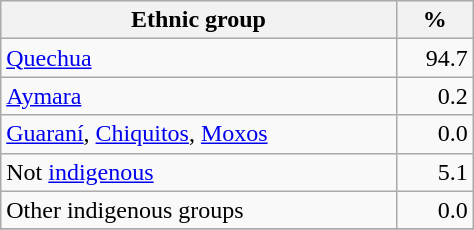<table class="wikitable" border="1" style="width:25%;" border="1">
<tr bgcolor=#EFEFEF>
<th><strong>Ethnic group</strong></th>
<th><strong>%</strong></th>
</tr>
<tr>
<td><a href='#'>Quechua</a></td>
<td align="right">94.7</td>
</tr>
<tr>
<td><a href='#'>Aymara</a></td>
<td align="right">0.2</td>
</tr>
<tr>
<td><a href='#'>Guaraní</a>, <a href='#'>Chiquitos</a>, <a href='#'>Moxos</a></td>
<td align="right">0.0</td>
</tr>
<tr>
<td>Not <a href='#'>indigenous</a></td>
<td align="right">5.1</td>
</tr>
<tr>
<td>Other indigenous groups</td>
<td align="right">0.0</td>
</tr>
<tr>
</tr>
</table>
